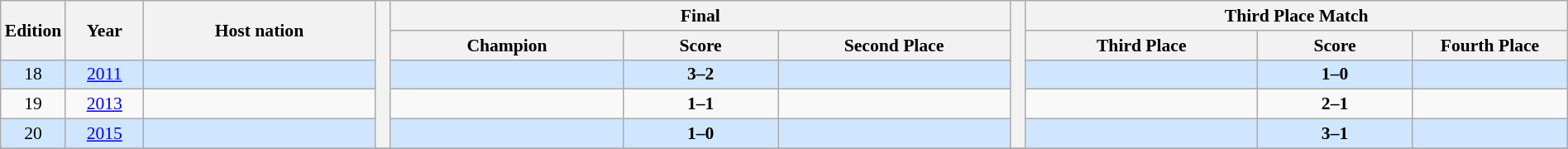<table class="wikitable" style="font-size:90%; width:100%; text-align:center;">
<tr>
<th rowspan=2 width="3%">Edition</th>
<th rowspan=2 width="5%">Year</th>
<th rowspan=2 width="15%">Host nation</th>
<th width=1% rowspan=5></th>
<th colspan=3>Final</th>
<th width=1% rowspan=5></th>
<th colspan=3>Third Place Match</th>
</tr>
<tr>
<th width="15%">Champion</th>
<th width="10%">Score</th>
<th width="15%">Second Place</th>
<th width="15%">Third Place</th>
<th width="10%">Score</th>
<th width="15%">Fourth Place</th>
</tr>
<tr style="background: #D0E6FF;">
<td>18</td>
<td><a href='#'>2011</a></td>
<td align=left></td>
<td><strong></strong></td>
<td><strong>3–2</strong> </td>
<td></td>
<td></td>
<td><strong>1–0</strong></td>
<td></td>
</tr>
<tr>
<td>19</td>
<td><a href='#'>2013</a></td>
<td align=left></td>
<td><strong></strong></td>
<td><strong>1–1</strong> <br></td>
<td></td>
<td></td>
<td><strong>2–1</strong></td>
<td></td>
</tr>
<tr style="background: #D0E6FF;">
<td>20</td>
<td><a href='#'>2015</a></td>
<td align=left></td>
<td><strong></strong></td>
<td><strong>1–0</strong></td>
<td></td>
<td></td>
<td><strong>3–1</strong></td>
<td></td>
</tr>
<tr style="background: #D0E6FF;">
</tr>
</table>
